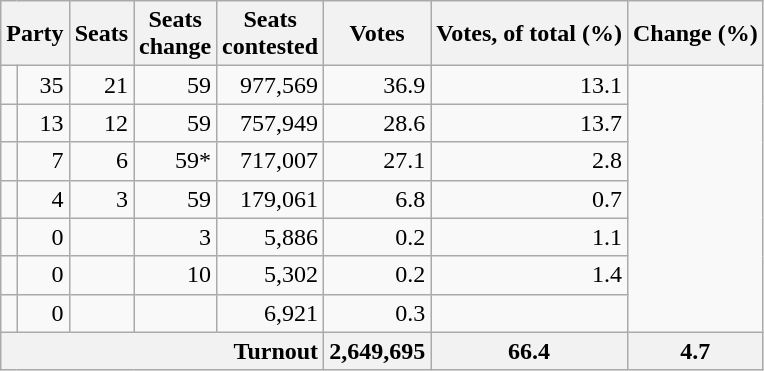<table class="wikitable sortable" style="text-align:right;">
<tr>
<th colspan="2" rowspan="1">Party</th>
<th>Seats</th>
<th>Seats <br>change</th>
<th>Seats <br>contested</th>
<th>Votes</th>
<th>Votes, of total (%)</th>
<th>Change (%)</th>
</tr>
<tr>
<td></td>
<td>35</td>
<td>21</td>
<td>59</td>
<td>977,569</td>
<td>36.9</td>
<td>13.1</td>
</tr>
<tr>
<td></td>
<td>13</td>
<td>12</td>
<td>59</td>
<td>757,949</td>
<td>28.6</td>
<td>13.7</td>
</tr>
<tr>
<td></td>
<td>7</td>
<td>6</td>
<td>59*</td>
<td>717,007</td>
<td>27.1</td>
<td>2.8</td>
</tr>
<tr>
<td></td>
<td>4</td>
<td>3</td>
<td>59</td>
<td>179,061</td>
<td>6.8</td>
<td>0.7</td>
</tr>
<tr>
<td></td>
<td>0</td>
<td></td>
<td>3</td>
<td>5,886</td>
<td>0.2</td>
<td>1.1</td>
</tr>
<tr>
<td></td>
<td>0</td>
<td></td>
<td>10</td>
<td>5,302</td>
<td>0.2</td>
<td>1.4</td>
</tr>
<tr>
<td></td>
<td>0</td>
<td></td>
<td></td>
<td>6,921</td>
<td>0.3</td>
<td></td>
</tr>
<tr class="unsorted">
<th colspan="5" style="text-align:right;">Turnout</th>
<th>2,649,695</th>
<th>66.4</th>
<th>4.7</th>
</tr>
</table>
